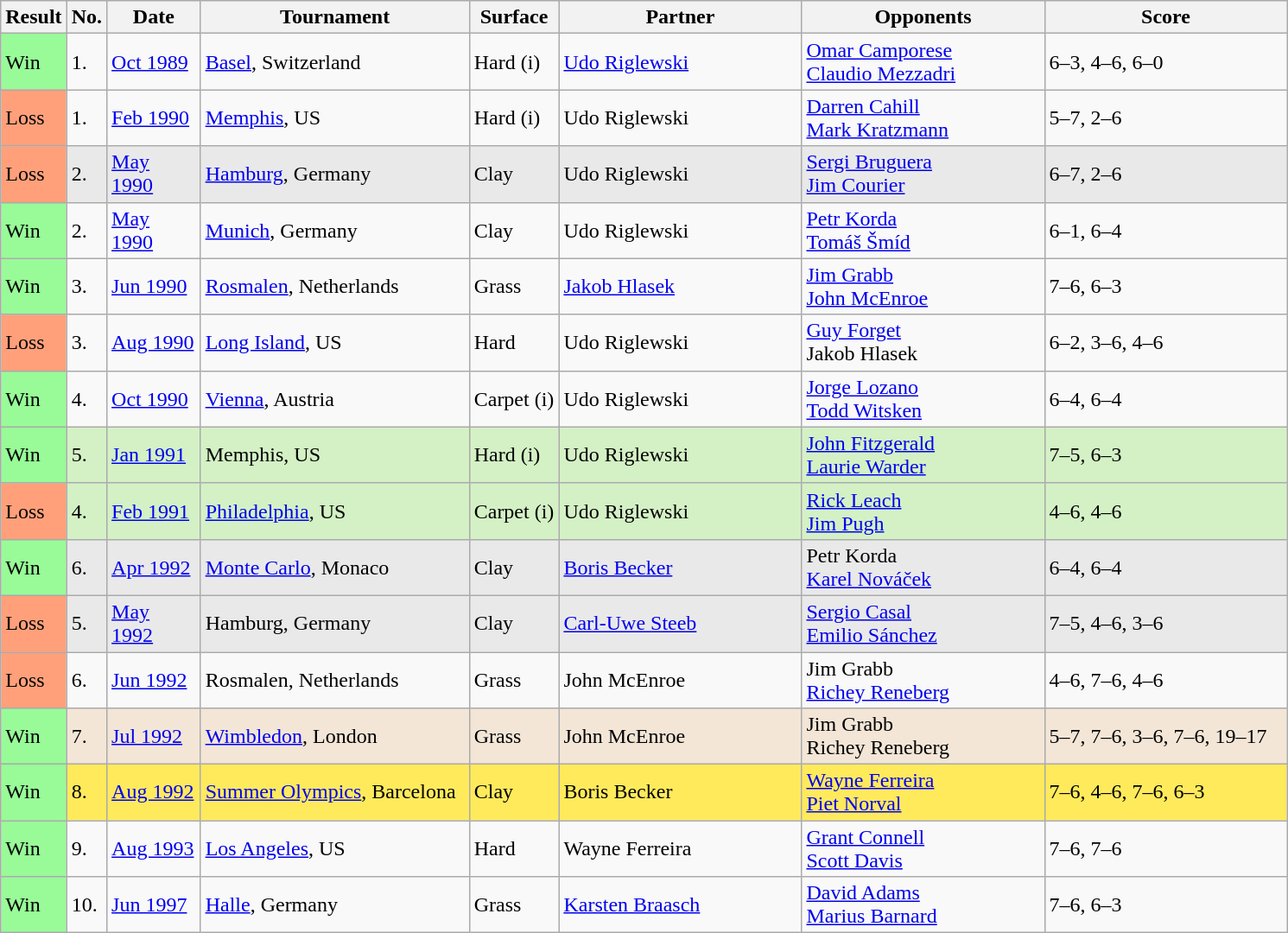<table class="sortable wikitable">
<tr>
<th style="width:40px">Result</th>
<th>No.</th>
<th width=65>Date</th>
<th width=200>Tournament</th>
<th>Surface</th>
<th width=180>Partner</th>
<th width=180>Opponents</th>
<th width=180>Score</th>
</tr>
<tr>
<td style="background:#98fb98;">Win</td>
<td>1.</td>
<td><a href='#'>Oct 1989</a></td>
<td><a href='#'>Basel</a>, Switzerland</td>
<td>Hard (i)</td>
<td> <a href='#'>Udo Riglewski</a></td>
<td> <a href='#'>Omar Camporese</a><br> <a href='#'>Claudio Mezzadri</a></td>
<td>6–3, 4–6, 6–0</td>
</tr>
<tr>
<td style="background:#ffa07a;">Loss</td>
<td>1.</td>
<td><a href='#'>Feb 1990</a></td>
<td><a href='#'>Memphis</a>, US</td>
<td>Hard (i)</td>
<td> Udo Riglewski</td>
<td> <a href='#'>Darren Cahill</a><br> <a href='#'>Mark Kratzmann</a></td>
<td>5–7, 2–6</td>
</tr>
<tr bgcolor=e9e9e9>
<td style="background:#ffa07a;">Loss</td>
<td>2.</td>
<td><a href='#'>May 1990</a></td>
<td><a href='#'>Hamburg</a>, Germany</td>
<td>Clay</td>
<td> Udo Riglewski</td>
<td> <a href='#'>Sergi Bruguera</a><br> <a href='#'>Jim Courier</a></td>
<td>6–7, 2–6</td>
</tr>
<tr>
<td style="background:#98fb98;">Win</td>
<td>2.</td>
<td><a href='#'>May 1990</a></td>
<td><a href='#'>Munich</a>, Germany</td>
<td>Clay</td>
<td> Udo Riglewski</td>
<td> <a href='#'>Petr Korda</a><br> <a href='#'>Tomáš Šmíd</a></td>
<td>6–1, 6–4</td>
</tr>
<tr>
<td style="background:#98fb98;">Win</td>
<td>3.</td>
<td><a href='#'>Jun 1990</a></td>
<td><a href='#'>Rosmalen</a>, Netherlands</td>
<td>Grass</td>
<td> <a href='#'>Jakob Hlasek</a></td>
<td> <a href='#'>Jim Grabb</a><br> <a href='#'>John McEnroe</a></td>
<td>7–6, 6–3</td>
</tr>
<tr>
<td style="background:#ffa07a;">Loss</td>
<td>3.</td>
<td><a href='#'>Aug 1990</a></td>
<td><a href='#'>Long Island</a>, US</td>
<td>Hard</td>
<td> Udo Riglewski</td>
<td> <a href='#'>Guy Forget</a><br> Jakob Hlasek</td>
<td>6–2, 3–6, 4–6</td>
</tr>
<tr>
<td style="background:#98fb98;">Win</td>
<td>4.</td>
<td><a href='#'>Oct 1990</a></td>
<td><a href='#'>Vienna</a>, Austria</td>
<td>Carpet (i)</td>
<td> Udo Riglewski</td>
<td> <a href='#'>Jorge Lozano</a><br> <a href='#'>Todd Witsken</a></td>
<td>6–4, 6–4</td>
</tr>
<tr bgcolor=d4f1c5>
<td style="background:#98fb98;">Win</td>
<td>5.</td>
<td><a href='#'>Jan 1991</a></td>
<td>Memphis, US</td>
<td>Hard (i)</td>
<td> Udo Riglewski</td>
<td> <a href='#'>John Fitzgerald</a><br> <a href='#'>Laurie Warder</a></td>
<td>7–5, 6–3</td>
</tr>
<tr bgcolor=d4f1c5>
<td style="background:#ffa07a;">Loss</td>
<td>4.</td>
<td><a href='#'>Feb 1991</a></td>
<td><a href='#'>Philadelphia</a>, US</td>
<td>Carpet (i)</td>
<td> Udo Riglewski</td>
<td> <a href='#'>Rick Leach</a><br> <a href='#'>Jim Pugh</a></td>
<td>4–6, 4–6</td>
</tr>
<tr bgcolor=e9e9e9>
<td style="background:#98fb98;">Win</td>
<td>6.</td>
<td><a href='#'>Apr 1992</a></td>
<td><a href='#'>Monte Carlo</a>, Monaco</td>
<td>Clay</td>
<td> <a href='#'>Boris Becker</a></td>
<td> Petr Korda<br> <a href='#'>Karel Nováček</a></td>
<td>6–4, 6–4</td>
</tr>
<tr bgcolor=e9e9e9>
<td style="background:#ffa07a;">Loss</td>
<td>5.</td>
<td><a href='#'>May 1992</a></td>
<td>Hamburg, Germany</td>
<td>Clay</td>
<td> <a href='#'>Carl-Uwe Steeb</a></td>
<td> <a href='#'>Sergio Casal</a><br> <a href='#'>Emilio Sánchez</a></td>
<td>7–5, 4–6, 3–6</td>
</tr>
<tr>
<td style="background:#ffa07a;">Loss</td>
<td>6.</td>
<td><a href='#'>Jun 1992</a></td>
<td>Rosmalen, Netherlands</td>
<td>Grass</td>
<td> John McEnroe</td>
<td> Jim Grabb<br> <a href='#'>Richey Reneberg</a></td>
<td>4–6, 7–6, 4–6</td>
</tr>
<tr bgcolor=f3e6d7>
<td style="background:#98fb98;">Win</td>
<td>7.</td>
<td><a href='#'>Jul 1992</a></td>
<td><a href='#'>Wimbledon</a>, London</td>
<td>Grass</td>
<td> John McEnroe</td>
<td> Jim Grabb<br> Richey Reneberg</td>
<td>5–7, 7–6, 3–6, 7–6, 19–17</td>
</tr>
<tr bgcolor=#ffea5c>
<td style="background:#98fb98;">Win</td>
<td>8.</td>
<td><a href='#'>Aug 1992</a></td>
<td><a href='#'>Summer Olympics</a>, Barcelona</td>
<td>Clay</td>
<td> Boris Becker</td>
<td> <a href='#'>Wayne Ferreira</a><br> <a href='#'>Piet Norval</a></td>
<td>7–6, 4–6, 7–6, 6–3</td>
</tr>
<tr>
<td style="background:#98fb98;">Win</td>
<td>9.</td>
<td><a href='#'>Aug 1993</a></td>
<td><a href='#'>Los Angeles</a>, US</td>
<td>Hard</td>
<td> Wayne Ferreira</td>
<td> <a href='#'>Grant Connell</a><br> <a href='#'>Scott Davis</a></td>
<td>7–6, 7–6</td>
</tr>
<tr>
<td style="background:#98fb98;">Win</td>
<td>10.</td>
<td><a href='#'>Jun 1997</a></td>
<td><a href='#'>Halle</a>, Germany</td>
<td>Grass</td>
<td> <a href='#'>Karsten Braasch</a></td>
<td> <a href='#'>David Adams</a><br> <a href='#'>Marius Barnard</a></td>
<td>7–6, 6–3</td>
</tr>
</table>
